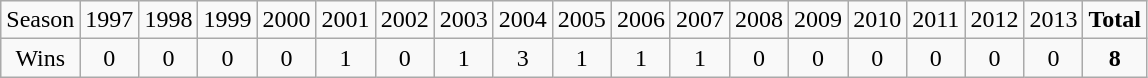<table class="wikitable sortable">
<tr>
<td>Season</td>
<td>1997</td>
<td>1998</td>
<td>1999</td>
<td>2000</td>
<td>2001</td>
<td>2002</td>
<td>2003</td>
<td>2004</td>
<td>2005</td>
<td>2006</td>
<td>2007</td>
<td>2008</td>
<td>2009</td>
<td>2010</td>
<td>2011</td>
<td>2012</td>
<td>2013</td>
<td><strong>Total</strong></td>
</tr>
<tr align=center>
<td>Wins</td>
<td>0</td>
<td>0</td>
<td>0</td>
<td>0</td>
<td>1</td>
<td>0</td>
<td>1</td>
<td>3</td>
<td>1</td>
<td>1</td>
<td>1</td>
<td>0</td>
<td>0</td>
<td>0</td>
<td>0</td>
<td>0</td>
<td>0</td>
<td><strong>8</strong></td>
</tr>
</table>
